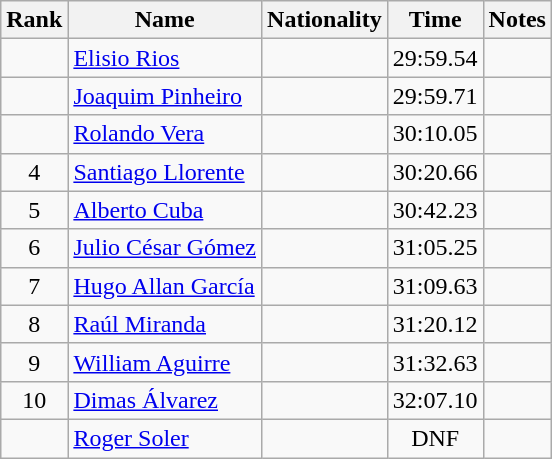<table class="wikitable sortable" style="text-align:center">
<tr>
<th>Rank</th>
<th>Name</th>
<th>Nationality</th>
<th>Time</th>
<th>Notes</th>
</tr>
<tr>
<td align=center></td>
<td align=left><a href='#'>Elisio Rios</a></td>
<td align=left></td>
<td>29:59.54</td>
<td></td>
</tr>
<tr>
<td align=center></td>
<td align=left><a href='#'>Joaquim Pinheiro</a></td>
<td align=left></td>
<td>29:59.71</td>
<td></td>
</tr>
<tr>
<td align=center></td>
<td align=left><a href='#'>Rolando Vera</a></td>
<td align=left></td>
<td>30:10.05</td>
<td></td>
</tr>
<tr>
<td align=center>4</td>
<td align=left><a href='#'>Santiago Llorente</a></td>
<td align=left></td>
<td>30:20.66</td>
<td></td>
</tr>
<tr>
<td align=center>5</td>
<td align=left><a href='#'>Alberto Cuba</a></td>
<td align=left></td>
<td>30:42.23</td>
<td></td>
</tr>
<tr>
<td align=center>6</td>
<td align=left><a href='#'>Julio César Gómez</a></td>
<td align=left></td>
<td>31:05.25</td>
<td></td>
</tr>
<tr>
<td align=center>7</td>
<td align=left><a href='#'>Hugo Allan García</a></td>
<td align=left></td>
<td>31:09.63</td>
<td></td>
</tr>
<tr>
<td align=center>8</td>
<td align=left><a href='#'>Raúl Miranda</a></td>
<td align=left></td>
<td>31:20.12</td>
<td></td>
</tr>
<tr>
<td align=center>9</td>
<td align=left><a href='#'>William Aguirre</a></td>
<td align=left></td>
<td>31:32.63</td>
<td></td>
</tr>
<tr>
<td align=center>10</td>
<td align=left><a href='#'>Dimas Álvarez</a></td>
<td align=left></td>
<td>32:07.10</td>
<td></td>
</tr>
<tr>
<td align=center></td>
<td align=left><a href='#'>Roger Soler</a></td>
<td align=left></td>
<td>DNF</td>
<td></td>
</tr>
</table>
